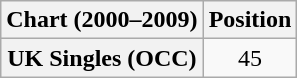<table class="wikitable plainrowheaders" style="text-align:center">
<tr>
<th style="text-align:center;">Chart (2000–2009)</th>
<th style="text-align:center;">Position</th>
</tr>
<tr>
<th scope="row">UK Singles (OCC)</th>
<td style="text-align:center;">45</td>
</tr>
</table>
